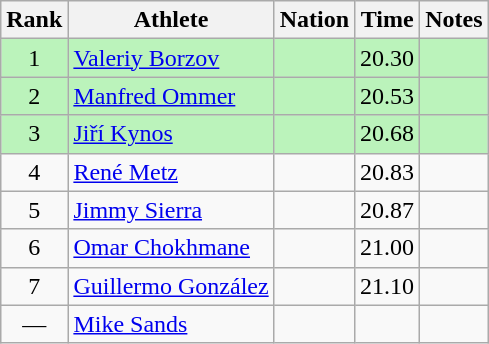<table class="wikitable sortable" style="text-align:center">
<tr>
<th>Rank</th>
<th>Athlete</th>
<th>Nation</th>
<th>Time</th>
<th>Notes</th>
</tr>
<tr bgcolor=bbf3bb>
<td>1</td>
<td align=left><a href='#'>Valeriy Borzov</a></td>
<td align=left></td>
<td>20.30</td>
<td></td>
</tr>
<tr bgcolor=bbf3bb>
<td>2</td>
<td align=left><a href='#'>Manfred Ommer</a></td>
<td align=left></td>
<td>20.53</td>
<td></td>
</tr>
<tr bgcolor=bbf3bb>
<td>3</td>
<td align=left><a href='#'>Jiří Kynos</a></td>
<td align=left></td>
<td>20.68</td>
<td></td>
</tr>
<tr>
<td>4</td>
<td align=left><a href='#'>René Metz</a></td>
<td align=left></td>
<td>20.83</td>
<td></td>
</tr>
<tr>
<td>5</td>
<td align=left><a href='#'>Jimmy Sierra</a></td>
<td align=left></td>
<td>20.87</td>
<td></td>
</tr>
<tr>
<td>6</td>
<td align=left><a href='#'>Omar Chokhmane</a></td>
<td align=left></td>
<td>21.00</td>
<td></td>
</tr>
<tr>
<td>7</td>
<td align=left><a href='#'>Guillermo González</a></td>
<td align=left></td>
<td>21.10</td>
<td></td>
</tr>
<tr>
<td data-sort-value=8>—</td>
<td align=left><a href='#'>Mike Sands</a></td>
<td align=left></td>
<td data-sort-value=99.99></td>
<td></td>
</tr>
</table>
